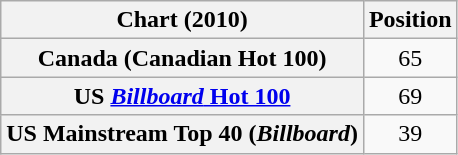<table class="wikitable sortable plainrowheaders" style="text-align:center">
<tr>
<th scope="col">Chart (2010)</th>
<th scope="col">Position</th>
</tr>
<tr>
<th scope="row">Canada (Canadian Hot 100)</th>
<td>65</td>
</tr>
<tr>
<th scope="row">US <a href='#'><em>Billboard</em> Hot 100</a></th>
<td>69</td>
</tr>
<tr>
<th scope="row">US Mainstream Top 40 (<em>Billboard</em>)</th>
<td>39</td>
</tr>
</table>
